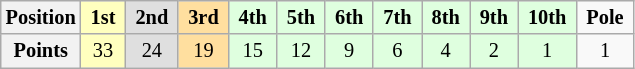<table class="wikitable" style="font-size:85%; text-align:center">
<tr>
<th>Position</th>
<td style="background:#FFFFBF;"> <strong>1st</strong> </td>
<td style="background:#DFDFDF;"> <strong>2nd</strong> </td>
<td style="background:#FFDF9F;"> <strong>3rd</strong> </td>
<td style="background:#DFFFDF;"> <strong>4th</strong> </td>
<td style="background:#DFFFDF;"> <strong>5th</strong> </td>
<td style="background:#DFFFDF;"> <strong>6th</strong> </td>
<td style="background:#DFFFDF;"> <strong>7th</strong> </td>
<td style="background:#DFFFDF;"> <strong>8th</strong> </td>
<td style="background:#DFFFDF;"> <strong>9th</strong> </td>
<td style="background:#DFFFDF;"> <strong>10th</strong> </td>
<td> <strong>Pole</strong> </td>
</tr>
<tr>
<th>Points</th>
<td style="background:#FFFFBF;">33</td>
<td style="background:#DFDFDF;">24</td>
<td style="background:#FFDF9F;">19</td>
<td style="background:#DFFFDF;">15</td>
<td style="background:#DFFFDF;">12</td>
<td style="background:#DFFFDF;">9</td>
<td style="background:#DFFFDF;">6</td>
<td style="background:#DFFFDF;">4</td>
<td style="background:#DFFFDF;">2</td>
<td style="background:#DFFFDF;">1</td>
<td>1</td>
</tr>
</table>
